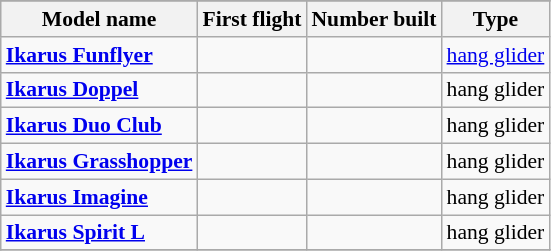<table class="wikitable" align=center style="font-size:90%;">
<tr>
</tr>
<tr style="background:#efefef;">
<th>Model name</th>
<th>First flight</th>
<th>Number built</th>
<th>Type</th>
</tr>
<tr>
<td align=left><strong><a href='#'>Ikarus Funflyer</a></strong></td>
<td align=center></td>
<td align=center></td>
<td align=left><a href='#'>hang glider</a></td>
</tr>
<tr>
<td align=left><strong><a href='#'>Ikarus Doppel</a></strong></td>
<td align=center></td>
<td align=center></td>
<td align=left>hang glider</td>
</tr>
<tr>
<td align=left><strong><a href='#'>Ikarus Duo Club</a></strong></td>
<td align=center></td>
<td align=center></td>
<td align=left>hang glider</td>
</tr>
<tr>
<td align=left><strong><a href='#'>Ikarus Grasshopper</a></strong></td>
<td align=center></td>
<td align=center></td>
<td align=left>hang glider</td>
</tr>
<tr>
<td align=left><strong><a href='#'>Ikarus Imagine</a></strong></td>
<td align=center></td>
<td align=center></td>
<td align=left>hang glider</td>
</tr>
<tr>
<td align=left><strong><a href='#'>Ikarus Spirit L</a></strong></td>
<td align=center></td>
<td align=center></td>
<td align=left>hang glider</td>
</tr>
<tr>
</tr>
</table>
